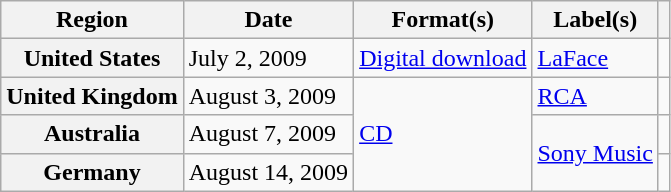<table class="wikitable plainrowheaders">
<tr>
<th scope="col">Region</th>
<th scope="col">Date</th>
<th scope="col">Format(s)</th>
<th scope="col">Label(s)</th>
<th scope="col"></th>
</tr>
<tr>
<th scope="row">United States</th>
<td>July 2, 2009</td>
<td><a href='#'>Digital download</a></td>
<td><a href='#'>LaFace</a></td>
<td></td>
</tr>
<tr>
<th scope="row">United Kingdom</th>
<td>August 3, 2009</td>
<td rowspan="3"><a href='#'>CD</a></td>
<td><a href='#'>RCA</a></td>
<td></td>
</tr>
<tr>
<th scope="row">Australia</th>
<td>August 7, 2009</td>
<td rowspan="2"><a href='#'>Sony Music</a></td>
<td></td>
</tr>
<tr>
<th scope="row">Germany</th>
<td>August 14, 2009</td>
<td></td>
</tr>
</table>
